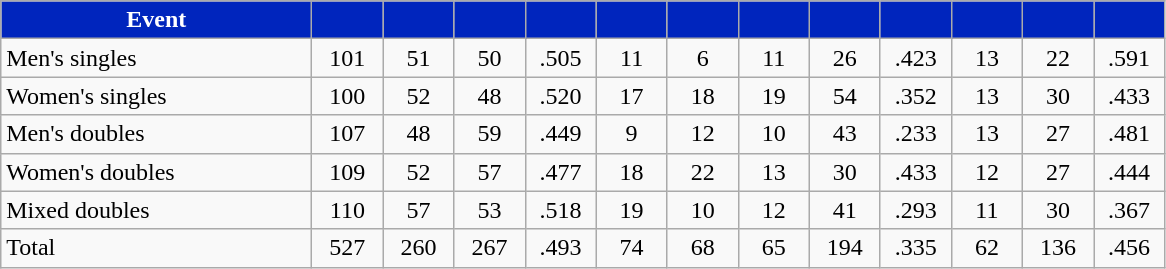<table class="wikitable" style="text-align:center">
<tr>
<th style="background:#0025BD; color:white" width="200px">Event</th>
<th style="background:#0025BD; color:white" width="40px"></th>
<th style="background:#0025BD; color:white" width="40px"></th>
<th style="background:#0025BD; color:white" width="40px"></th>
<th style="background:#0025BD; color:white" width="40px"></th>
<th style="background:#0025BD; color:white" width="40px"></th>
<th style="background:#0025BD; color:white" width="40px"></th>
<th style="background:#0025BD; color:white" width="40px"></th>
<th style="background:#0025BD; color:white" width="40px"></th>
<th style="background:#0025BD; color:white" width="40px"></th>
<th style="background:#0025BD; color:white" width="40px"></th>
<th style="background:#0025BD; color:white" width="40px"></th>
<th style="background:#0025BD; color:white" width="40px"></th>
</tr>
<tr>
<td style="text-align:left">Men's singles</td>
<td>101</td>
<td>51</td>
<td>50</td>
<td>.505</td>
<td>11</td>
<td>6</td>
<td>11</td>
<td>26</td>
<td>.423</td>
<td>13</td>
<td>22</td>
<td>.591</td>
</tr>
<tr>
<td style="text-align:left">Women's singles</td>
<td>100</td>
<td>52</td>
<td>48</td>
<td>.520</td>
<td>17</td>
<td>18</td>
<td>19</td>
<td>54</td>
<td>.352</td>
<td>13</td>
<td>30</td>
<td>.433</td>
</tr>
<tr>
<td style="text-align:left">Men's doubles</td>
<td>107</td>
<td>48</td>
<td>59</td>
<td>.449</td>
<td>9</td>
<td>12</td>
<td>10</td>
<td>43</td>
<td>.233</td>
<td>13</td>
<td>27</td>
<td>.481</td>
</tr>
<tr>
<td style="text-align:left">Women's doubles</td>
<td>109</td>
<td>52</td>
<td>57</td>
<td>.477</td>
<td>18</td>
<td>22</td>
<td>13</td>
<td>30</td>
<td>.433</td>
<td>12</td>
<td>27</td>
<td>.444</td>
</tr>
<tr>
<td style="text-align:left">Mixed doubles</td>
<td>110</td>
<td>57</td>
<td>53</td>
<td>.518</td>
<td>19</td>
<td>10</td>
<td>12</td>
<td>41</td>
<td>.293</td>
<td>11</td>
<td>30</td>
<td>.367</td>
</tr>
<tr>
<td style="text-align:left">Total</td>
<td>527</td>
<td>260</td>
<td>267</td>
<td>.493</td>
<td>74</td>
<td>68</td>
<td>65</td>
<td>194</td>
<td>.335</td>
<td>62</td>
<td>136</td>
<td>.456</td>
</tr>
</table>
